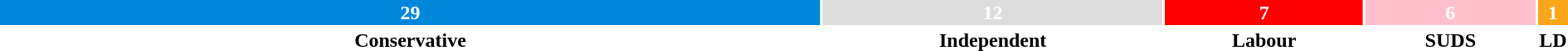<table style="width:100%; text-align:center;">
<tr style="color:white;">
<td style="background:#0087DC; width:52.73%;"><strong>29</strong></td>
<td style="background:#DDDDDD; width:21.82%;"><strong>12</strong></td>
<td style="background:red; width:12.72%;"><strong>7</strong></td>
<td style="background:pink; width:10.91%;"><strong>6</strong></td>
<td style="background:#FAA61A; width:1.82%;"><strong>1</strong></td>
</tr>
<tr>
<td><span><strong>Conservative</strong></span></td>
<td><span><strong>Independent</strong></span></td>
<td><span><strong>Labour</strong></span></td>
<td><span><strong>SUDS</strong></span></td>
<td><span><strong>LD</strong></span></td>
</tr>
</table>
